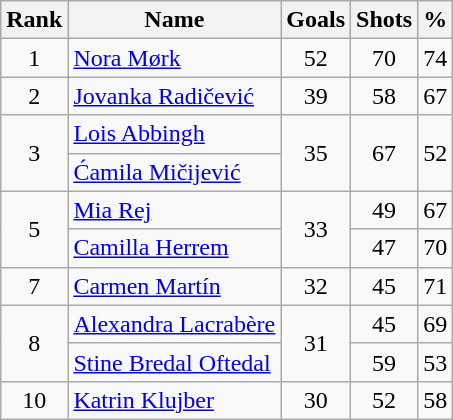<table class="wikitable sortable" style="text-align: center;">
<tr>
<th>Rank</th>
<th>Name</th>
<th>Goals</th>
<th>Shots</th>
<th>%</th>
</tr>
<tr>
<td>1</td>
<td style="text-align: left;"> <a href='#'>Nora Mørk</a></td>
<td>52</td>
<td>70</td>
<td>74</td>
</tr>
<tr>
<td>2</td>
<td style="text-align: left;"> <a href='#'>Jovanka Radičević</a></td>
<td>39</td>
<td>58</td>
<td>67</td>
</tr>
<tr>
<td rowspan="2">3</td>
<td style="text-align: left;"> <a href='#'>Lois Abbingh</a></td>
<td rowspan="2">35</td>
<td rowspan="2">67</td>
<td rowspan="2">52</td>
</tr>
<tr>
<td style="text-align: left;"> <a href='#'>Ćamila Mičijević</a></td>
</tr>
<tr>
<td rowspan="2">5</td>
<td style="text-align: left;"> <a href='#'>Mia Rej</a></td>
<td rowspan="2">33</td>
<td>49</td>
<td>67</td>
</tr>
<tr>
<td style="text-align: left;"> <a href='#'>Camilla Herrem</a></td>
<td>47</td>
<td>70</td>
</tr>
<tr>
<td>7</td>
<td style="text-align: left;"> <a href='#'>Carmen Martín</a></td>
<td>32</td>
<td>45</td>
<td>71</td>
</tr>
<tr>
<td rowspan="2">8</td>
<td style="text-align: left;"> <a href='#'>Alexandra Lacrabère</a></td>
<td rowspan="2">31</td>
<td>45</td>
<td>69</td>
</tr>
<tr>
<td style="text-align: left;"> <a href='#'>Stine Bredal Oftedal</a></td>
<td>59</td>
<td>53</td>
</tr>
<tr>
<td>10</td>
<td style="text-align: left;"> <a href='#'>Katrin Klujber</a></td>
<td>30</td>
<td>52</td>
<td>58</td>
</tr>
</table>
